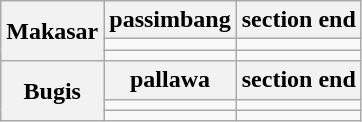<table class="wikitable">
<tr>
<th rowspan=3 style="text-align: center;">Makasar</th>
<th>passimbang</th>
<th>section end</th>
</tr>
<tr>
<td style="text-align: center;"></td>
<td style="text-align: center;"></td>
</tr>
<tr>
<td style="text-align: center;"></td>
<td style="text-align: center;"></td>
</tr>
<tr>
<th rowspan=3 style="text-align: center;">Bugis</th>
<th>pallawa</th>
<th>section end</th>
</tr>
<tr>
<td style="text-align: center;"></td>
<td style="text-align: center;"></td>
</tr>
<tr>
<td style="text-align: center;"></td>
<td style="text-align: center;"></td>
</tr>
</table>
